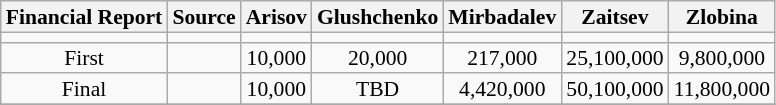<table class="wikitable" style="text-align:center; font-size:90%; line-height:14px">
<tr>
<th>Financial Report</th>
<th>Source</th>
<th>Arisov</th>
<th>Glushchenko</th>
<th>Mirbadalev</th>
<th>Zaitsev</th>
<th>Zlobina</th>
</tr>
<tr>
<td></td>
<td></td>
<td bgcolor=></td>
<td bgcolor=></td>
<td bgcolor=></td>
<td bgcolor=></td>
<td bgcolor=></td>
</tr>
<tr align=center>
<td>First</td>
<td></td>
<td>10,000</td>
<td>20,000</td>
<td>217,000</td>
<td>25,100,000</td>
<td>9,800,000</td>
</tr>
<tr>
<td>Final</td>
<td></td>
<td>10,000</td>
<td>TBD</td>
<td>4,420,000</td>
<td>50,100,000</td>
<td>11,800,000</td>
</tr>
<tr>
</tr>
</table>
